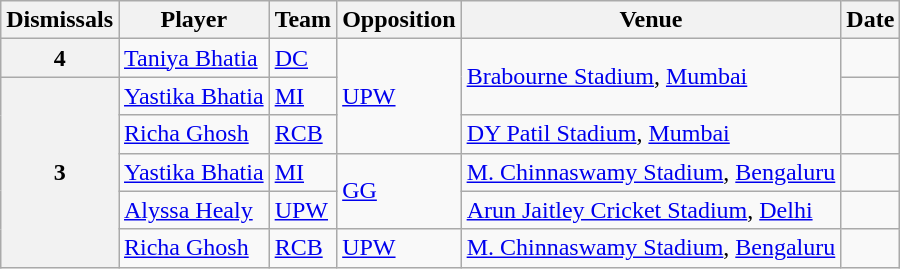<table class="wikitable">
<tr>
<th>Dismissals</th>
<th>Player</th>
<th>Team</th>
<th>Opposition</th>
<th>Venue</th>
<th>Date</th>
</tr>
<tr>
<th>4</th>
<td><a href='#'>Taniya Bhatia</a></td>
<td><a href='#'>DC</a></td>
<td rowspan="3"><a href='#'>UPW</a></td>
<td rowspan="2"><a href='#'>Brabourne Stadium</a>, <a href='#'>Mumbai</a></td>
<td></td>
</tr>
<tr>
<th rowspan="5">3</th>
<td><a href='#'>Yastika Bhatia</a></td>
<td><a href='#'>MI</a></td>
<td></td>
</tr>
<tr>
<td><a href='#'>Richa Ghosh</a></td>
<td><a href='#'>RCB</a></td>
<td><a href='#'>DY Patil Stadium</a>, <a href='#'>Mumbai</a></td>
<td></td>
</tr>
<tr>
<td><a href='#'>Yastika Bhatia</a></td>
<td><a href='#'>MI</a></td>
<td rowspan="2"><a href='#'>GG</a></td>
<td><a href='#'>M. Chinnaswamy Stadium</a>, <a href='#'>Bengaluru</a></td>
<td></td>
</tr>
<tr>
<td><a href='#'>Alyssa Healy</a></td>
<td><a href='#'>UPW</a></td>
<td><a href='#'>Arun Jaitley Cricket Stadium</a>, <a href='#'>Delhi</a></td>
<td></td>
</tr>
<tr>
<td><a href='#'>Richa Ghosh</a></td>
<td><a href='#'>RCB</a></td>
<td><a href='#'>UPW</a></td>
<td><a href='#'>M. Chinnaswamy Stadium</a>, <a href='#'>Bengaluru</a></td>
<td></td>
</tr>
</table>
